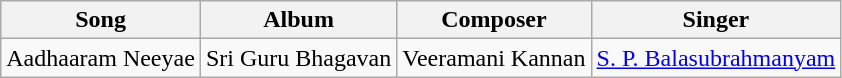<table class="wikitable">
<tr>
<th>Song</th>
<th>Album</th>
<th>Composer</th>
<th>Singer</th>
</tr>
<tr>
<td>Aadhaaram Neeyae</td>
<td>Sri Guru Bhagavan</td>
<td>Veeramani Kannan</td>
<td><a href='#'>S. P. Balasubrahmanyam</a></td>
</tr>
</table>
